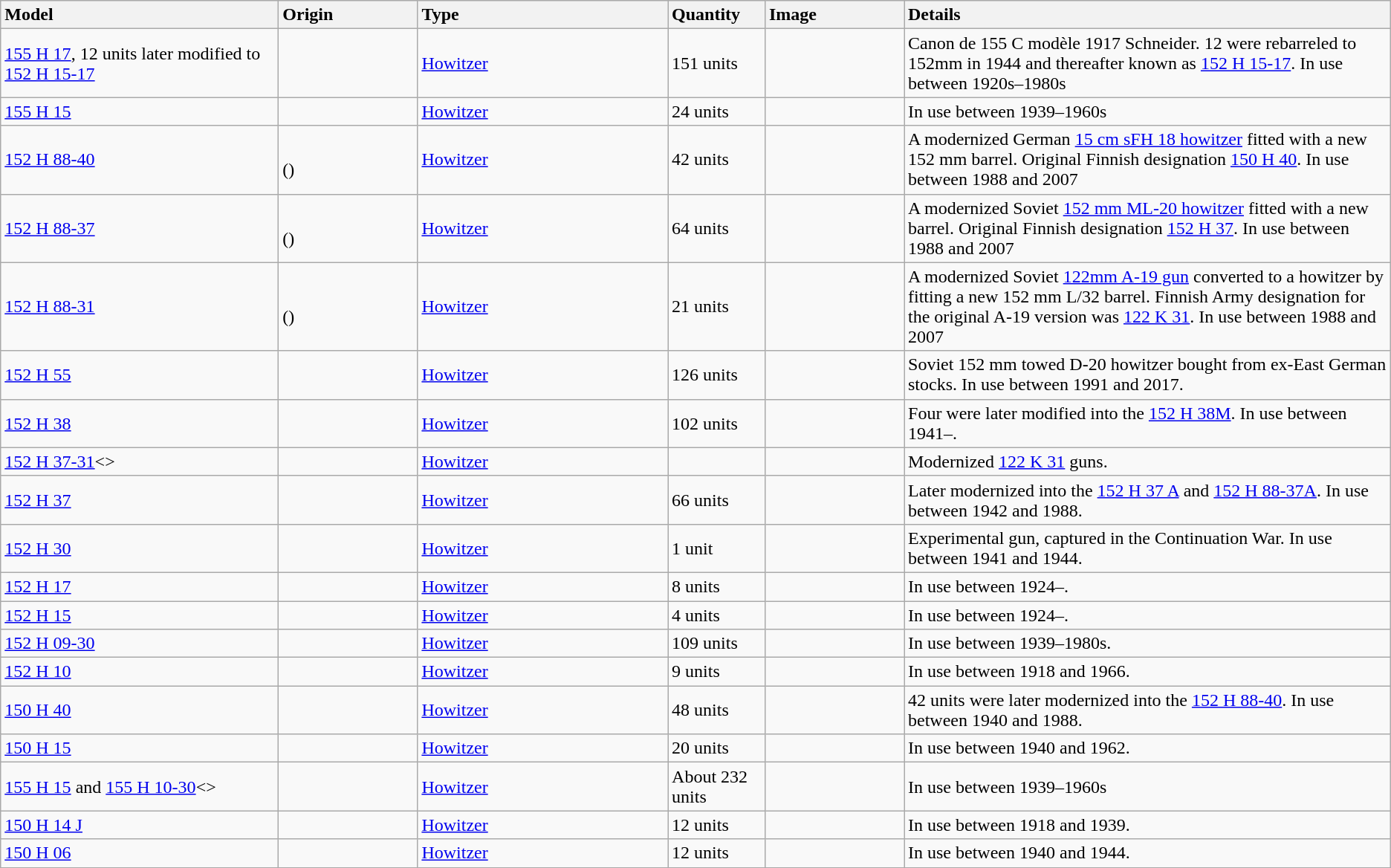<table class="wikitable sortable">
<tr>
<th style="text-align: left; width:20%;">Model</th>
<th style="text-align: left; width:10%;">Origin</th>
<th style="text-align: left; width:18%;">Type</th>
<th style="text-align: left; width:7%;">Quantity</th>
<th style="text-align: left; width:10%;">Image</th>
<th style="text-align: left; width:35%;">Details</th>
</tr>
<tr>
<td><a href='#'>155 H 17</a>, 12 units later modified to <a href='#'>152 H 15-17</a></td>
<td></td>
<td><a href='#'>Howitzer</a></td>
<td>151 units</td>
<td></td>
<td>Canon de 155 C modèle 1917 Schneider. 12 were rebarreled to 152mm in 1944 and thereafter known as <a href='#'>152 H 15-17</a>. In use between 1920s–1980s</td>
</tr>
<tr>
<td><a href='#'>155 H 15</a></td>
<td></td>
<td><a href='#'>Howitzer</a></td>
<td>24 units</td>
<td></td>
<td>In use between 1939–1960s</td>
</tr>
<tr>
<td><a href='#'>152 H 88-40</a></td>
<td><br>()</td>
<td><a href='#'>Howitzer</a></td>
<td>42 units</td>
<td></td>
<td>A modernized German <a href='#'>15 cm sFH 18 howitzer</a> fitted with a new 152 mm barrel. Original Finnish designation <a href='#'>150 H 40</a>. In use between 1988 and 2007</td>
</tr>
<tr>
<td><a href='#'>152 H 88-37</a></td>
<td><br>()</td>
<td><a href='#'>Howitzer</a></td>
<td>64 units</td>
<td></td>
<td>A modernized Soviet <a href='#'>152 mm ML-20 howitzer</a> fitted with a new barrel. Original Finnish designation <a href='#'>152 H 37</a>. In use between 1988 and 2007</td>
</tr>
<tr>
<td><a href='#'>152 H 88-31</a></td>
<td><br>()</td>
<td><a href='#'>Howitzer</a></td>
<td>21 units</td>
<td></td>
<td>A modernized Soviet <a href='#'>122mm A-19 gun</a> converted to a howitzer by fitting a new 152 mm L/32 barrel. Finnish Army designation for the original A-19 version was <a href='#'>122 K 31</a>. In use between 1988 and 2007</td>
</tr>
<tr>
<td><a href='#'>152 H 55</a></td>
<td></td>
<td><a href='#'>Howitzer</a></td>
<td>126 units</td>
<td></td>
<td>Soviet 152 mm towed D-20 howitzer bought from ex-East German stocks. In use between 1991 and 2017.</td>
</tr>
<tr>
<td><a href='#'>152 H 38</a></td>
<td></td>
<td><a href='#'>Howitzer</a></td>
<td>102 units</td>
<td></td>
<td>Four were later modified into the <a href='#'>152 H 38M</a>. In use between 1941–.</td>
</tr>
<tr>
<td><a href='#'>152 H 37-31</a><<check>></td>
<td></td>
<td><a href='#'>Howitzer</a></td>
<td></td>
<td></td>
<td>Modernized <a href='#'>122 K 31</a> guns.</td>
</tr>
<tr>
<td><a href='#'>152 H 37</a></td>
<td></td>
<td><a href='#'>Howitzer</a></td>
<td>66 units</td>
<td></td>
<td>Later modernized into the <a href='#'>152 H 37 A</a> and <a href='#'>152 H 88-37A</a>. In use between 1942 and 1988.</td>
</tr>
<tr>
<td><a href='#'>152 H 30</a></td>
<td></td>
<td><a href='#'>Howitzer</a></td>
<td>1 unit</td>
<td></td>
<td>Experimental gun, captured in the Continuation War. In use between 1941 and 1944.</td>
</tr>
<tr>
<td><a href='#'>152 H 17</a></td>
<td></td>
<td><a href='#'>Howitzer</a></td>
<td>8 units</td>
<td></td>
<td>In use between 1924–.</td>
</tr>
<tr>
<td><a href='#'>152 H 15</a></td>
<td></td>
<td><a href='#'>Howitzer</a></td>
<td>4 units</td>
<td></td>
<td>In use between 1924–.</td>
</tr>
<tr>
<td><a href='#'>152 H 09-30</a></td>
<td></td>
<td><a href='#'>Howitzer</a></td>
<td>109 units</td>
<td></td>
<td>In use between 1939–1980s.</td>
</tr>
<tr>
<td><a href='#'>152 H 10</a></td>
<td></td>
<td><a href='#'>Howitzer</a></td>
<td>9 units</td>
<td></td>
<td>In use between 1918 and 1966.</td>
</tr>
<tr>
<td><a href='#'>150 H 40</a></td>
<td></td>
<td><a href='#'>Howitzer</a></td>
<td>48 units</td>
<td></td>
<td>42 units were later modernized into the <a href='#'>152 H 88-40</a>. In use between 1940 and 1988.</td>
</tr>
<tr>
<td><a href='#'>150 H 15</a></td>
<td></td>
<td><a href='#'>Howitzer</a></td>
<td>20 units</td>
<td></td>
<td>In use between 1940 and 1962.</td>
</tr>
<tr>
<td><a href='#'>155 H 15</a> and <a href='#'>155 H 10-30</a><<check>></td>
<td></td>
<td><a href='#'>Howitzer</a></td>
<td>About 232 units</td>
<td></td>
<td>In use between 1939–1960s</td>
</tr>
<tr>
<td><a href='#'>150 H 14 J</a></td>
<td></td>
<td><a href='#'>Howitzer</a></td>
<td>12 units</td>
<td></td>
<td>In use between 1918 and 1939.</td>
</tr>
<tr>
<td><a href='#'>150 H 06</a></td>
<td></td>
<td><a href='#'>Howitzer</a></td>
<td>12 units</td>
<td></td>
<td>In use between 1940 and 1944.</td>
</tr>
<tr>
</tr>
</table>
